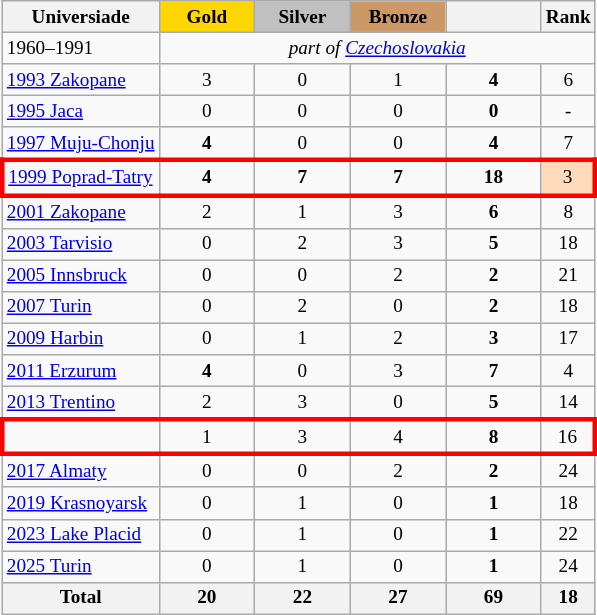<table class="wikitable" style="text-align:center; font-size:80%;">
<tr>
<th>Universiade</th>
<td style="background:gold; width:4.5em; font-weight:bold;">Gold<br></td>
<td style="background:silver; width:4.5em; font-weight:bold;">Silver<br></td>
<td style="background:#cc9966; width:4.5em; font-weight:bold;">Bronze<br></td>
<th style="width:4.5em; font-weight:bold;"></th>
<th>Rank</th>
</tr>
<tr>
<td align=left>1960–1991</td>
<td colspan=5><em>part of  <a href='#'>Czechoslovakia</a></em></td>
</tr>
<tr>
<td align=left> <a href='#'>1993 Zakopane</a></td>
<td>3</td>
<td>0</td>
<td>1</td>
<td><strong>4</strong></td>
<td>6</td>
</tr>
<tr>
<td align=left> <a href='#'>1995 Jaca</a></td>
<td>0</td>
<td>0</td>
<td>0</td>
<td><strong>0</strong></td>
<td>-</td>
</tr>
<tr>
<td align=left> <a href='#'>1997 Muju-Chonju</a></td>
<td><strong>4</strong></td>
<td>0</td>
<td>0</td>
<td><strong>4</strong></td>
<td>7</td>
</tr>
<tr style="border: 3px solid red">
<td align=left> <a href='#'>1999 Poprad-Tatry</a></td>
<td><strong>4</strong></td>
<td><strong>7</strong></td>
<td><strong>7</strong></td>
<td><strong>18</strong></td>
<td style="background:#ffdab9;">3</td>
</tr>
<tr>
<td align=left> <a href='#'>2001 Zakopane</a></td>
<td>2</td>
<td>1</td>
<td>3</td>
<td><strong>6</strong></td>
<td>8</td>
</tr>
<tr>
<td align=left> <a href='#'>2003 Tarvisio</a></td>
<td>0</td>
<td>2</td>
<td>3</td>
<td><strong>5</strong></td>
<td>18</td>
</tr>
<tr>
<td align=left> <a href='#'>2005 Innsbruck</a></td>
<td>0</td>
<td>0</td>
<td>2</td>
<td><strong>2</strong></td>
<td>21</td>
</tr>
<tr>
<td align=left> <a href='#'>2007 Turin</a></td>
<td>0</td>
<td>2</td>
<td>0</td>
<td><strong>2</strong></td>
<td>18</td>
</tr>
<tr>
<td align=left> <a href='#'>2009 Harbin</a></td>
<td>0</td>
<td>1</td>
<td>2</td>
<td><strong>3</strong></td>
<td>17</td>
</tr>
<tr>
<td align=left> <a href='#'>2011 Erzurum</a></td>
<td><strong>4</strong></td>
<td>0</td>
<td>3</td>
<td><strong>7</strong></td>
<td>4</td>
</tr>
<tr>
<td align=left> <a href='#'>2013 Trentino</a></td>
<td>2</td>
<td>3</td>
<td>0</td>
<td><strong>5</strong></td>
<td>14</td>
</tr>
<tr style="border: 3px solid red">
<td align=left></td>
<td>1</td>
<td>3</td>
<td>4</td>
<td><strong>8</strong></td>
<td>16</td>
</tr>
<tr>
<td align=left> <a href='#'>2017 Almaty</a></td>
<td>0</td>
<td>0</td>
<td>2</td>
<td><strong>2</strong></td>
<td>24</td>
</tr>
<tr>
<td align=left> <a href='#'>2019 Krasnoyarsk</a></td>
<td>0</td>
<td>1</td>
<td>0</td>
<td><strong>1</strong></td>
<td>18</td>
</tr>
<tr>
<td align=left> <a href='#'>2023 Lake Placid</a></td>
<td>0</td>
<td>1</td>
<td>0</td>
<td><strong>1</strong></td>
<td>22</td>
</tr>
<tr>
<td align=left> <a href='#'>2025 Turin</a></td>
<td>0</td>
<td>1</td>
<td>0</td>
<td><strong>1</strong></td>
<td>24</td>
</tr>
<tr>
<th>Total</th>
<th>20</th>
<th>22</th>
<th>27</th>
<th>69</th>
<th>18</th>
</tr>
</table>
